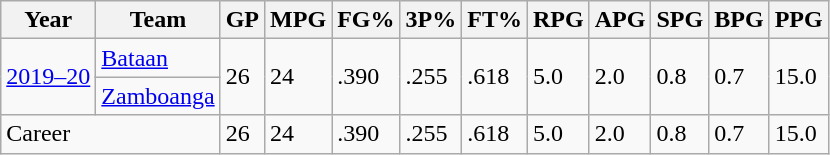<table class="wikitable sortable">
<tr>
<th>Year</th>
<th>Team</th>
<th>GP</th>
<th>MPG</th>
<th>FG%</th>
<th>3P%</th>
<th>FT%</th>
<th>RPG</th>
<th>APG</th>
<th>SPG</th>
<th>BPG</th>
<th>PPG</th>
</tr>
<tr>
<td rowspan="2"><a href='#'>2019–20</a></td>
<td><a href='#'>Bataan</a></td>
<td rowspan="2">26</td>
<td rowspan="2">24</td>
<td rowspan="2">.390</td>
<td rowspan="2">.255</td>
<td rowspan="2">.618</td>
<td rowspan="2">5.0</td>
<td rowspan="2">2.0</td>
<td rowspan="2">0.8</td>
<td rowspan="2">0.7</td>
<td rowspan="2">15.0</td>
</tr>
<tr>
<td><a href='#'>Zamboanga</a></td>
</tr>
<tr>
<td colspan="2">Career</td>
<td>26</td>
<td>24</td>
<td>.390</td>
<td>.255</td>
<td>.618</td>
<td>5.0</td>
<td>2.0</td>
<td>0.8</td>
<td>0.7</td>
<td>15.0</td>
</tr>
</table>
